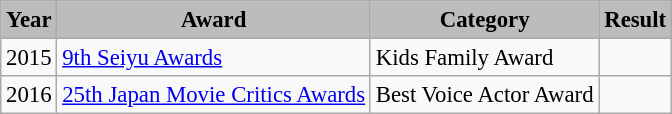<table class="wikitable" style="font-size:95%;">
<tr>
<th style="background-color: #BCBCBC">Year</th>
<th style="background-color: #BCBCBC">Award</th>
<th style="background-color: #BCBCBC">Category</th>
<th style="background-color: #BCBCBC">Result</th>
</tr>
<tr>
<td>2015</td>
<td><a href='#'>9th Seiyu Awards</a></td>
<td>Kids Family Award</td>
<td></td>
</tr>
<tr>
<td>2016</td>
<td><a href='#'>25th Japan Movie Critics Awards</a></td>
<td>Best Voice Actor Award</td>
<td></td>
</tr>
</table>
